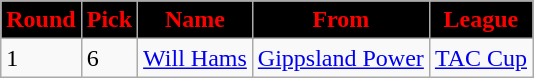<table class="wikitable">
<tr>
<th style="background:#000; color:red; text-align:center;">Round</th>
<th style="background:#000; color:red; text-align:center;">Pick</th>
<th style="background:#000; color:red; text-align:center;">Name</th>
<th style="background:#000; color:red; text-align:center;">From</th>
<th style="background:#000; color:red; text-align:center;">League</th>
</tr>
<tr>
<td>1</td>
<td>6</td>
<td> <a href='#'>Will Hams</a></td>
<td><a href='#'>Gippsland Power</a></td>
<td><a href='#'>TAC Cup</a></td>
</tr>
</table>
